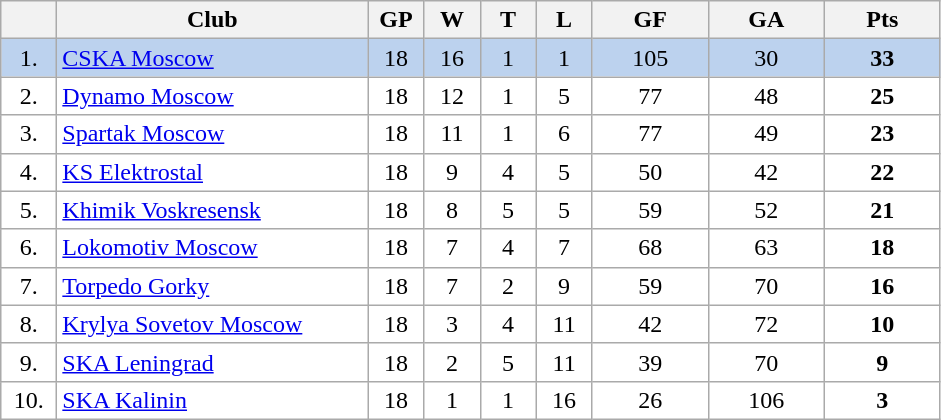<table class="wikitable">
<tr>
<th width="30"></th>
<th width="200">Club</th>
<th width="30">GP</th>
<th width="30">W</th>
<th width="30">T</th>
<th width="30">L</th>
<th width="70">GF</th>
<th width="70">GA</th>
<th width="70">Pts</th>
</tr>
<tr bgcolor="#BCD2EE" align="center">
<td>1.</td>
<td align="left"><a href='#'>CSKA Moscow</a></td>
<td>18</td>
<td>16</td>
<td>1</td>
<td>1</td>
<td>105</td>
<td>30</td>
<td><strong>33</strong></td>
</tr>
<tr bgcolor="#FFFFFF" align="center">
<td>2.</td>
<td align="left"><a href='#'>Dynamo Moscow</a></td>
<td>18</td>
<td>12</td>
<td>1</td>
<td>5</td>
<td>77</td>
<td>48</td>
<td><strong>25</strong></td>
</tr>
<tr bgcolor="#FFFFFF" align="center">
<td>3.</td>
<td align="left"><a href='#'>Spartak Moscow</a></td>
<td>18</td>
<td>11</td>
<td>1</td>
<td>6</td>
<td>77</td>
<td>49</td>
<td><strong>23</strong></td>
</tr>
<tr bgcolor="#FFFFFF" align="center">
<td>4.</td>
<td align="left"><a href='#'>KS Elektrostal</a></td>
<td>18</td>
<td>9</td>
<td>4</td>
<td>5</td>
<td>50</td>
<td>42</td>
<td><strong>22</strong></td>
</tr>
<tr bgcolor="#FFFFFF" align="center">
<td>5.</td>
<td align="left"><a href='#'>Khimik Voskresensk</a></td>
<td>18</td>
<td>8</td>
<td>5</td>
<td>5</td>
<td>59</td>
<td>52</td>
<td><strong>21</strong></td>
</tr>
<tr bgcolor="#FFFFFF" align="center">
<td>6.</td>
<td align="left"><a href='#'>Lokomotiv Moscow</a></td>
<td>18</td>
<td>7</td>
<td>4</td>
<td>7</td>
<td>68</td>
<td>63</td>
<td><strong>18</strong></td>
</tr>
<tr bgcolor="#FFFFFF" align="center">
<td>7.</td>
<td align="left"><a href='#'>Torpedo Gorky</a></td>
<td>18</td>
<td>7</td>
<td>2</td>
<td>9</td>
<td>59</td>
<td>70</td>
<td><strong>16</strong></td>
</tr>
<tr bgcolor="#FFFFFF" align="center">
<td>8.</td>
<td align="left"><a href='#'>Krylya Sovetov Moscow</a></td>
<td>18</td>
<td>3</td>
<td>4</td>
<td>11</td>
<td>42</td>
<td>72</td>
<td><strong>10</strong></td>
</tr>
<tr bgcolor="#FFFFFF" align="center">
<td>9.</td>
<td align="left"><a href='#'>SKA Leningrad</a></td>
<td>18</td>
<td>2</td>
<td>5</td>
<td>11</td>
<td>39</td>
<td>70</td>
<td><strong>9</strong></td>
</tr>
<tr bgcolor="#FFFFFF" align="center">
<td>10.</td>
<td align="left"><a href='#'>SKA Kalinin</a></td>
<td>18</td>
<td>1</td>
<td>1</td>
<td>16</td>
<td>26</td>
<td>106</td>
<td><strong>3</strong></td>
</tr>
</table>
